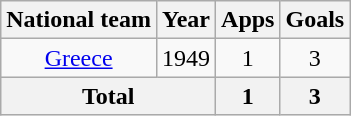<table class=wikitable style=text-align:center>
<tr>
<th>National team</th>
<th>Year</th>
<th>Apps</th>
<th>Goals</th>
</tr>
<tr>
<td rowspan="1"><a href='#'>Greece</a></td>
<td>1949</td>
<td>1</td>
<td>3</td>
</tr>
<tr>
<th colspan="2">Total</th>
<th>1</th>
<th>3</th>
</tr>
</table>
